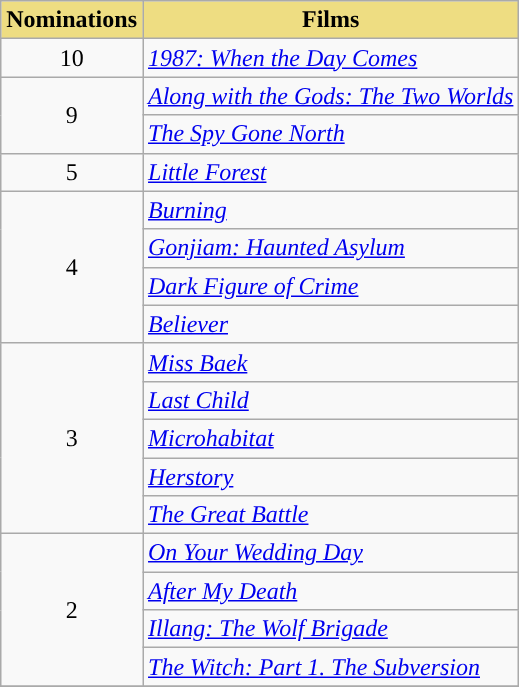<table class="wikitable" align="center" |>
<tr>
<th style="background:#EEDD82;" ! align="center">Nominations</th>
<th style="background:#EEDD82;" ! align="center">Films</th>
</tr>
<tr>
<td style="text-align:center">10</td>
<td><em><a href='#'>1987: When the Day Comes</a></em></td>
</tr>
<tr>
<td rowspan="2" style="text-align:center">9</td>
<td><em><a href='#'>Along with the Gods: The Two Worlds</a></em></td>
</tr>
<tr>
<td><em><a href='#'>The Spy Gone North</a></em></td>
</tr>
<tr>
<td style="text-align:center">5</td>
<td><em><a href='#'>Little Forest</a></em></td>
</tr>
<tr>
<td rowspan="4" style="text-align:center">4</td>
<td><em><a href='#'>Burning</a></em></td>
</tr>
<tr>
<td><em><a href='#'>Gonjiam: Haunted Asylum</a></em></td>
</tr>
<tr>
<td><em><a href='#'>Dark Figure of Crime</a></em></td>
</tr>
<tr>
<td><em><a href='#'>Believer</a></em></td>
</tr>
<tr>
<td rowspan="5" style="text-align:center">3</td>
<td><em><a href='#'>Miss Baek</a></em></td>
</tr>
<tr>
<td><em><a href='#'>Last Child</a></em></td>
</tr>
<tr>
<td><em><a href='#'>Microhabitat</a></em></td>
</tr>
<tr>
<td><em><a href='#'>Herstory</a></em></td>
</tr>
<tr>
<td><em><a href='#'>The Great Battle</a></em></td>
</tr>
<tr>
<td rowspan="4" style="text-align:center">2</td>
<td><em><a href='#'>On Your Wedding Day</a></em></td>
</tr>
<tr>
<td><em><a href='#'>After My Death</a></em></td>
</tr>
<tr>
<td><em><a href='#'>Illang: The Wolf Brigade</a></em></td>
</tr>
<tr>
<td><em><a href='#'>The Witch: Part 1. The Subversion</a></em></td>
</tr>
<tr>
</tr>
</table>
